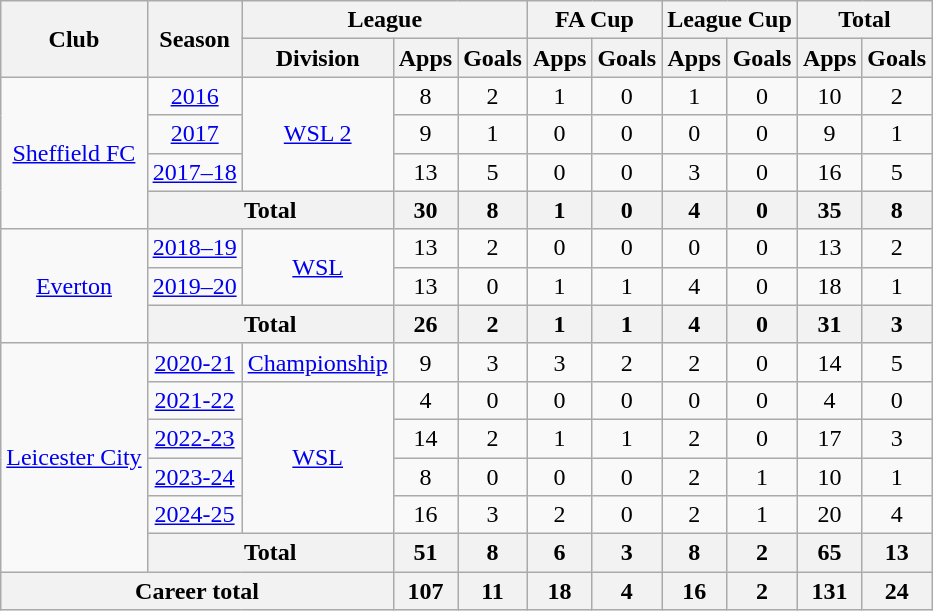<table class="wikitable" style="text-align:center">
<tr>
<th rowspan="2">Club</th>
<th rowspan="2">Season</th>
<th colspan="3">League</th>
<th colspan="2">FA Cup</th>
<th colspan="2">League Cup</th>
<th colspan="2">Total</th>
</tr>
<tr>
<th>Division</th>
<th>Apps</th>
<th>Goals</th>
<th>Apps</th>
<th>Goals</th>
<th>Apps</th>
<th>Goals</th>
<th>Apps</th>
<th>Goals</th>
</tr>
<tr>
<td rowspan="4"><a href='#'>Sheffield FC</a></td>
<td><a href='#'>2016</a></td>
<td rowspan="3"><a href='#'>WSL 2</a></td>
<td>8</td>
<td>2</td>
<td>1</td>
<td>0</td>
<td>1</td>
<td>0</td>
<td>10</td>
<td>2</td>
</tr>
<tr>
<td><a href='#'>2017</a></td>
<td>9</td>
<td>1</td>
<td>0</td>
<td>0</td>
<td>0</td>
<td>0</td>
<td>9</td>
<td>1</td>
</tr>
<tr>
<td><a href='#'>2017–18</a></td>
<td>13</td>
<td>5</td>
<td>0</td>
<td>0</td>
<td>3</td>
<td>0</td>
<td>16</td>
<td>5</td>
</tr>
<tr>
<th colspan="2">Total</th>
<th>30</th>
<th>8</th>
<th>1</th>
<th>0</th>
<th>4</th>
<th>0</th>
<th>35</th>
<th>8</th>
</tr>
<tr>
<td rowspan="3"><a href='#'>Everton</a></td>
<td><a href='#'>2018–19</a></td>
<td rowspan="2"><a href='#'>WSL</a></td>
<td>13</td>
<td>2</td>
<td>0</td>
<td>0</td>
<td>0</td>
<td>0</td>
<td>13</td>
<td>2</td>
</tr>
<tr>
<td><a href='#'>2019–20</a></td>
<td>13</td>
<td>0</td>
<td>1</td>
<td>1</td>
<td>4</td>
<td>0</td>
<td>18</td>
<td>1</td>
</tr>
<tr>
<th colspan="2">Total</th>
<th>26</th>
<th>2</th>
<th>1</th>
<th>1</th>
<th>4</th>
<th>0</th>
<th>31</th>
<th>3</th>
</tr>
<tr>
<td rowspan="6"><a href='#'>Leicester City</a></td>
<td><a href='#'>2020-21</a></td>
<td><a href='#'>Championship</a></td>
<td>9</td>
<td>3</td>
<td>3</td>
<td>2</td>
<td>2</td>
<td>0</td>
<td>14</td>
<td>5</td>
</tr>
<tr>
<td><a href='#'>2021-22</a></td>
<td rowspan="4"><a href='#'>WSL</a></td>
<td>4</td>
<td>0</td>
<td>0</td>
<td>0</td>
<td>0</td>
<td>0</td>
<td>4</td>
<td>0</td>
</tr>
<tr>
<td><a href='#'>2022-23</a></td>
<td>14</td>
<td>2</td>
<td>1</td>
<td>1</td>
<td>2</td>
<td>0</td>
<td>17</td>
<td>3</td>
</tr>
<tr>
<td><a href='#'>2023-24</a></td>
<td>8</td>
<td>0</td>
<td>0</td>
<td>0</td>
<td>2</td>
<td>1</td>
<td>10</td>
<td>1</td>
</tr>
<tr>
<td><a href='#'>2024-25</a></td>
<td>16</td>
<td>3</td>
<td>2</td>
<td>0</td>
<td>2</td>
<td>1</td>
<td>20</td>
<td>4</td>
</tr>
<tr>
<th colspan="2">Total</th>
<th>51</th>
<th>8</th>
<th>6</th>
<th>3</th>
<th>8</th>
<th>2</th>
<th>65</th>
<th>13</th>
</tr>
<tr>
<th colspan="3">Career total</th>
<th>107</th>
<th>11</th>
<th>18</th>
<th>4</th>
<th>16</th>
<th>2</th>
<th>131</th>
<th>24</th>
</tr>
</table>
